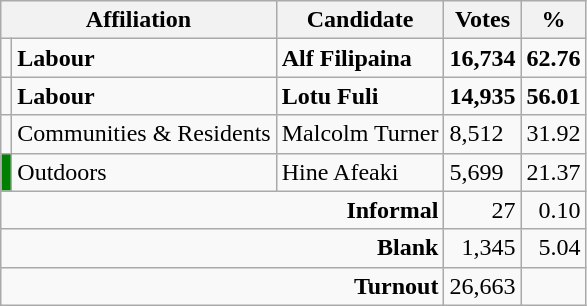<table class="wikitable col4right col5right">
<tr>
<th colspan="2">Affiliation</th>
<th>Candidate</th>
<th>Votes</th>
<th>%</th>
</tr>
<tr>
<td></td>
<td><strong>Labour</strong></td>
<td><strong>Alf Filipaina</strong></td>
<td><strong>16,734</strong></td>
<td><strong>62.76</strong></td>
</tr>
<tr>
<td></td>
<td><strong>Labour</strong></td>
<td><strong>Lotu Fuli</strong></td>
<td><strong>14,935</strong></td>
<td><strong>56.01</strong></td>
</tr>
<tr>
<td></td>
<td>Communities & Residents</td>
<td>Malcolm Turner</td>
<td>8,512</td>
<td>31.92</td>
</tr>
<tr>
<td style="background:#008000"></td>
<td>Outdoors</td>
<td>Hine Afeaki</td>
<td>5,699</td>
<td>21.37</td>
</tr>
<tr>
<td colspan="3" style="text-align:right"><strong>Informal</strong></td>
<td style="text-align:right">27</td>
<td style="text-align:right">0.10</td>
</tr>
<tr>
<td colspan="3" style="text-align:right"><strong>Blank</strong></td>
<td style="text-align:right">1,345</td>
<td style="text-align:right">5.04</td>
</tr>
<tr>
<td colspan="3" style="text-align:right"><strong>Turnout</strong></td>
<td style="text-align:right">26,663</td>
<td></td>
</tr>
</table>
